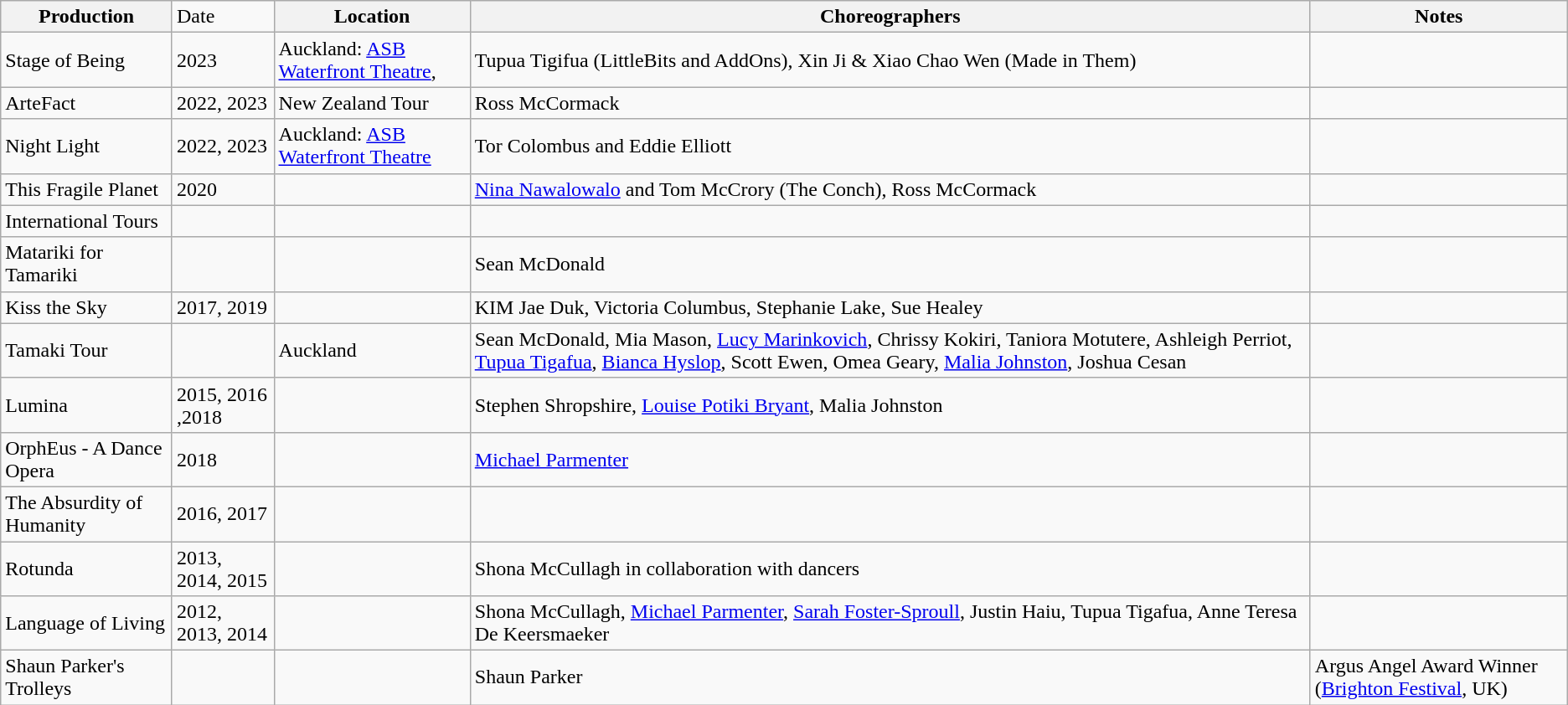<table class="wikitable">
<tr>
<th>Production</th>
<td>Date</td>
<th>Location</th>
<th>Choreographers</th>
<th>Notes</th>
</tr>
<tr>
<td>Stage of Being</td>
<td>2023</td>
<td>Auckland: <a href='#'>ASB Waterfront Theatre</a>,</td>
<td>Tupua Tigifua (LittleBits and AddOns), Xin Ji & Xiao Chao Wen (Made in Them)</td>
<td></td>
</tr>
<tr>
<td>ArteFact</td>
<td>2022, 2023</td>
<td>New Zealand Tour</td>
<td>Ross McCormack</td>
<td></td>
</tr>
<tr>
<td>Night Light</td>
<td>2022, 2023</td>
<td>Auckland: <a href='#'>ASB Waterfront Theatre</a></td>
<td>Tor Colombus and Eddie Elliott</td>
<td></td>
</tr>
<tr>
<td>This Fragile Planet</td>
<td>2020</td>
<td></td>
<td><a href='#'>Nina Nawalowalo</a> and Tom McCrory (The Conch), Ross McCormack</td>
<td></td>
</tr>
<tr>
<td>International Tours</td>
<td></td>
<td></td>
<td></td>
</tr>
<tr>
<td>Matariki for Tamariki</td>
<td></td>
<td></td>
<td>Sean McDonald</td>
<td></td>
</tr>
<tr>
<td>Kiss the Sky</td>
<td>2017, 2019</td>
<td></td>
<td>KIM Jae Duk, Victoria Columbus, Stephanie Lake, Sue Healey</td>
<td></td>
</tr>
<tr>
<td>Tamaki Tour</td>
<td></td>
<td>Auckland</td>
<td>Sean McDonald, Mia Mason, <a href='#'>Lucy Marinkovich</a>, Chrissy Kokiri, Taniora Motutere, Ashleigh Perriot, <a href='#'>Tupua Tigafua</a>, <a href='#'>Bianca Hyslop</a>, Scott Ewen, Omea Geary, <a href='#'>Malia Johnston</a>, Joshua Cesan</td>
<td></td>
</tr>
<tr>
<td>Lumina</td>
<td>2015, 2016 ,2018</td>
<td></td>
<td>Stephen Shropshire, <a href='#'>Louise Potiki Bryant</a>, Malia Johnston</td>
<td></td>
</tr>
<tr>
<td>OrphEus - A Dance Opera</td>
<td>2018</td>
<td></td>
<td><a href='#'>Michael Parmenter</a></td>
<td></td>
</tr>
<tr>
<td>The Absurdity of Humanity</td>
<td>2016, 2017</td>
<td></td>
<td></td>
<td></td>
</tr>
<tr>
<td>Rotunda</td>
<td>2013, 2014, 2015</td>
<td></td>
<td>Shona McCullagh in collaboration with dancers</td>
<td></td>
</tr>
<tr>
<td>Language of Living</td>
<td>2012, 2013, 2014</td>
<td></td>
<td>Shona McCullagh, <a href='#'>Michael Parmenter</a>, <a href='#'>Sarah Foster-Sproull</a>, Justin Haiu, Tupua Tigafua, Anne Teresa De Keersmaeker</td>
<td></td>
</tr>
<tr>
<td>Shaun Parker's Trolleys</td>
<td></td>
<td></td>
<td>Shaun Parker</td>
<td>Argus Angel Award Winner (<a href='#'>Brighton Festival</a>, UK)</td>
</tr>
</table>
